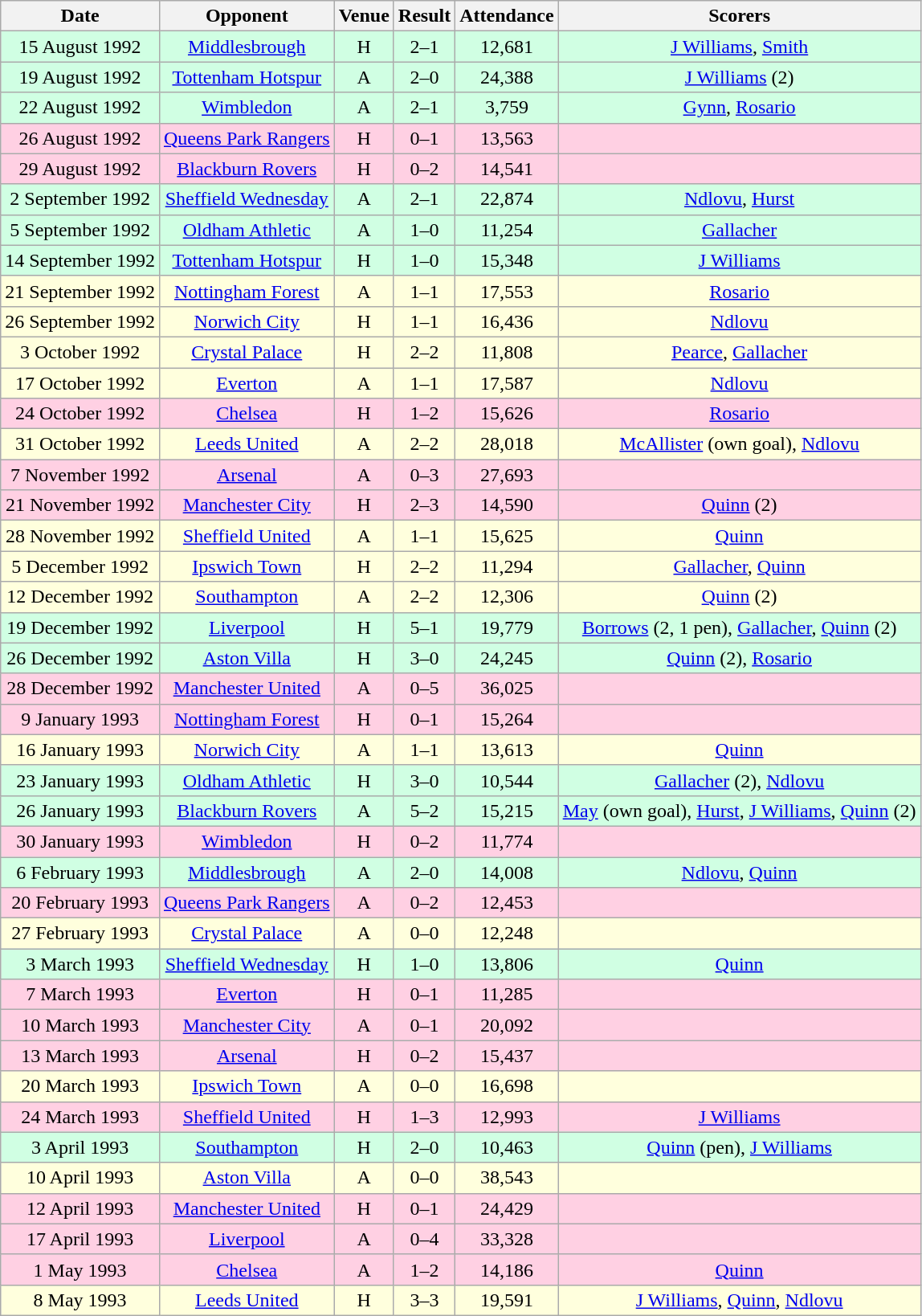<table class="wikitable sortable" style="font-size:100%; text-align:center">
<tr>
<th>Date</th>
<th>Opponent</th>
<th>Venue</th>
<th>Result</th>
<th>Attendance</th>
<th>Scorers</th>
</tr>
<tr style="background-color: #d0ffe3;">
<td>15 August 1992</td>
<td><a href='#'>Middlesbrough</a></td>
<td>H</td>
<td>2–1</td>
<td>12,681</td>
<td><a href='#'>J Williams</a>, <a href='#'>Smith</a></td>
</tr>
<tr style="background-color: #d0ffe3;">
<td>19 August 1992</td>
<td><a href='#'>Tottenham Hotspur</a></td>
<td>A</td>
<td>2–0</td>
<td>24,388</td>
<td><a href='#'>J Williams</a> (2)</td>
</tr>
<tr style="background-color: #d0ffe3;">
<td>22 August 1992</td>
<td><a href='#'>Wimbledon</a></td>
<td>A</td>
<td>2–1</td>
<td>3,759</td>
<td><a href='#'>Gynn</a>, <a href='#'>Rosario</a></td>
</tr>
<tr style="background-color: #ffd0e3;">
<td>26 August 1992</td>
<td><a href='#'>Queens Park Rangers</a></td>
<td>H</td>
<td>0–1</td>
<td>13,563</td>
<td></td>
</tr>
<tr style="background-color: #ffd0e3;">
<td>29 August 1992</td>
<td><a href='#'>Blackburn Rovers</a></td>
<td>H</td>
<td>0–2</td>
<td>14,541</td>
<td></td>
</tr>
<tr style="background-color: #d0ffe3;">
<td>2 September 1992</td>
<td><a href='#'>Sheffield Wednesday</a></td>
<td>A</td>
<td>2–1</td>
<td>22,874</td>
<td><a href='#'>Ndlovu</a>, <a href='#'>Hurst</a></td>
</tr>
<tr style="background-color: #d0ffe3;">
<td>5 September 1992</td>
<td><a href='#'>Oldham Athletic</a></td>
<td>A</td>
<td>1–0</td>
<td>11,254</td>
<td><a href='#'>Gallacher</a></td>
</tr>
<tr style="background-color: #d0ffe3;">
<td>14 September 1992</td>
<td><a href='#'>Tottenham Hotspur</a></td>
<td>H</td>
<td>1–0</td>
<td>15,348</td>
<td><a href='#'>J Williams</a></td>
</tr>
<tr style="background-color: #ffffdd;">
<td>21 September 1992</td>
<td><a href='#'>Nottingham Forest</a></td>
<td>A</td>
<td>1–1</td>
<td>17,553</td>
<td><a href='#'>Rosario</a></td>
</tr>
<tr style="background-color: #ffffdd;">
<td>26 September 1992</td>
<td><a href='#'>Norwich City</a></td>
<td>H</td>
<td>1–1</td>
<td>16,436</td>
<td><a href='#'>Ndlovu</a></td>
</tr>
<tr style="background-color: #ffffdd;">
<td>3 October 1992</td>
<td><a href='#'>Crystal Palace</a></td>
<td>H</td>
<td>2–2</td>
<td>11,808</td>
<td><a href='#'>Pearce</a>, <a href='#'>Gallacher</a></td>
</tr>
<tr style="background-color: #ffffdd;">
<td>17 October 1992</td>
<td><a href='#'>Everton</a></td>
<td>A</td>
<td>1–1</td>
<td>17,587</td>
<td><a href='#'>Ndlovu</a></td>
</tr>
<tr style="background-color: #ffd0e3;">
<td>24 October 1992</td>
<td><a href='#'>Chelsea</a></td>
<td>H</td>
<td>1–2</td>
<td>15,626</td>
<td><a href='#'>Rosario</a></td>
</tr>
<tr style="background-color: #ffffdd;">
<td>31 October 1992</td>
<td><a href='#'>Leeds United</a></td>
<td>A</td>
<td>2–2</td>
<td>28,018</td>
<td><a href='#'>McAllister</a> (own goal), <a href='#'>Ndlovu</a></td>
</tr>
<tr style="background-color: #ffd0e3;">
<td>7 November 1992</td>
<td><a href='#'>Arsenal</a></td>
<td>A</td>
<td>0–3</td>
<td>27,693</td>
<td></td>
</tr>
<tr style="background-color: #ffd0e3;">
<td>21 November 1992</td>
<td><a href='#'>Manchester City</a></td>
<td>H</td>
<td>2–3</td>
<td>14,590</td>
<td><a href='#'>Quinn</a> (2)</td>
</tr>
<tr style="background-color: #ffffdd;">
<td>28 November 1992</td>
<td><a href='#'>Sheffield United</a></td>
<td>A</td>
<td>1–1</td>
<td>15,625</td>
<td><a href='#'>Quinn</a></td>
</tr>
<tr style="background-color: #ffffdd;">
<td>5 December 1992</td>
<td><a href='#'>Ipswich Town</a></td>
<td>H</td>
<td>2–2</td>
<td>11,294</td>
<td><a href='#'>Gallacher</a>, <a href='#'>Quinn</a></td>
</tr>
<tr style="background-color: #ffffdd;">
<td>12 December 1992</td>
<td><a href='#'>Southampton</a></td>
<td>A</td>
<td>2–2</td>
<td>12,306</td>
<td><a href='#'>Quinn</a> (2)</td>
</tr>
<tr style="background-color: #d0ffe3;">
<td>19 December 1992</td>
<td><a href='#'>Liverpool</a></td>
<td>H</td>
<td>5–1</td>
<td>19,779</td>
<td><a href='#'>Borrows</a> (2, 1 pen), <a href='#'>Gallacher</a>, <a href='#'>Quinn</a> (2)</td>
</tr>
<tr style="background-color: #d0ffe3;">
<td>26 December 1992</td>
<td><a href='#'>Aston Villa</a></td>
<td>H</td>
<td>3–0</td>
<td>24,245</td>
<td><a href='#'>Quinn</a> (2), <a href='#'>Rosario</a></td>
</tr>
<tr style="background-color: #ffd0e3;">
<td>28 December 1992</td>
<td><a href='#'>Manchester United</a></td>
<td>A</td>
<td>0–5</td>
<td>36,025</td>
<td></td>
</tr>
<tr style="background-color: #ffd0e3;">
<td>9 January 1993</td>
<td><a href='#'>Nottingham Forest</a></td>
<td>H</td>
<td>0–1</td>
<td>15,264</td>
<td></td>
</tr>
<tr style="background-color: #ffffdd;">
<td>16 January 1993</td>
<td><a href='#'>Norwich City</a></td>
<td>A</td>
<td>1–1</td>
<td>13,613</td>
<td><a href='#'>Quinn</a></td>
</tr>
<tr style="background-color: #d0ffe3;">
<td>23 January 1993</td>
<td><a href='#'>Oldham Athletic</a></td>
<td>H</td>
<td>3–0</td>
<td>10,544</td>
<td><a href='#'>Gallacher</a> (2), <a href='#'>Ndlovu</a></td>
</tr>
<tr style="background-color: #d0ffe3;">
<td>26 January 1993</td>
<td><a href='#'>Blackburn Rovers</a></td>
<td>A</td>
<td>5–2</td>
<td>15,215</td>
<td><a href='#'>May</a> (own goal), <a href='#'>Hurst</a>, <a href='#'>J Williams</a>, <a href='#'>Quinn</a> (2)</td>
</tr>
<tr style="background-color: #ffd0e3;">
<td>30 January 1993</td>
<td><a href='#'>Wimbledon</a></td>
<td>H</td>
<td>0–2</td>
<td>11,774</td>
<td></td>
</tr>
<tr style="background-color: #d0ffe3;">
<td>6 February 1993</td>
<td><a href='#'>Middlesbrough</a></td>
<td>A</td>
<td>2–0</td>
<td>14,008</td>
<td><a href='#'>Ndlovu</a>, <a href='#'>Quinn</a></td>
</tr>
<tr style="background-color: #ffd0e3;">
<td>20 February 1993</td>
<td><a href='#'>Queens Park Rangers</a></td>
<td>A</td>
<td>0–2</td>
<td>12,453</td>
<td></td>
</tr>
<tr style="background-color: #ffffdd;">
<td>27 February 1993</td>
<td><a href='#'>Crystal Palace</a></td>
<td>A</td>
<td>0–0</td>
<td>12,248</td>
<td></td>
</tr>
<tr style="background-color: #d0ffe3;">
<td>3 March 1993</td>
<td><a href='#'>Sheffield Wednesday</a></td>
<td>H</td>
<td>1–0</td>
<td>13,806</td>
<td><a href='#'>Quinn</a></td>
</tr>
<tr style="background-color: #ffd0e3;">
<td>7 March 1993</td>
<td><a href='#'>Everton</a></td>
<td>H</td>
<td>0–1</td>
<td>11,285</td>
<td></td>
</tr>
<tr style="background-color: #ffd0e3;">
<td>10 March 1993</td>
<td><a href='#'>Manchester City</a></td>
<td>A</td>
<td>0–1</td>
<td>20,092</td>
<td></td>
</tr>
<tr style="background-color: #ffd0e3;">
<td>13 March 1993</td>
<td><a href='#'>Arsenal</a></td>
<td>H</td>
<td>0–2</td>
<td>15,437</td>
<td></td>
</tr>
<tr style="background-color: #ffffdd;">
<td>20 March 1993</td>
<td><a href='#'>Ipswich Town</a></td>
<td>A</td>
<td>0–0</td>
<td>16,698</td>
<td></td>
</tr>
<tr style="background-color: #ffd0e3;">
<td>24 March 1993</td>
<td><a href='#'>Sheffield United</a></td>
<td>H</td>
<td>1–3</td>
<td>12,993</td>
<td><a href='#'>J Williams</a></td>
</tr>
<tr style="background-color: #d0ffe3;">
<td>3 April 1993</td>
<td><a href='#'>Southampton</a></td>
<td>H</td>
<td>2–0</td>
<td>10,463</td>
<td><a href='#'>Quinn</a> (pen), <a href='#'>J Williams</a></td>
</tr>
<tr style="background-color: #ffffdd;">
<td>10 April 1993</td>
<td><a href='#'>Aston Villa</a></td>
<td>A</td>
<td>0–0</td>
<td>38,543</td>
<td></td>
</tr>
<tr style="background-color: #ffd0e3;">
<td>12 April 1993</td>
<td><a href='#'>Manchester United</a></td>
<td>H</td>
<td>0–1</td>
<td>24,429</td>
<td></td>
</tr>
<tr style="background-color: #ffd0e3;">
<td>17 April 1993</td>
<td><a href='#'>Liverpool</a></td>
<td>A</td>
<td>0–4</td>
<td>33,328</td>
<td></td>
</tr>
<tr style="background-color: #ffd0e3;">
<td>1 May 1993</td>
<td><a href='#'>Chelsea</a></td>
<td>A</td>
<td>1–2</td>
<td>14,186</td>
<td><a href='#'>Quinn</a></td>
</tr>
<tr style="background-color: #ffffdd;">
<td>8 May 1993</td>
<td><a href='#'>Leeds United</a></td>
<td>H</td>
<td>3–3</td>
<td>19,591</td>
<td><a href='#'>J Williams</a>, <a href='#'>Quinn</a>, <a href='#'>Ndlovu</a></td>
</tr>
</table>
